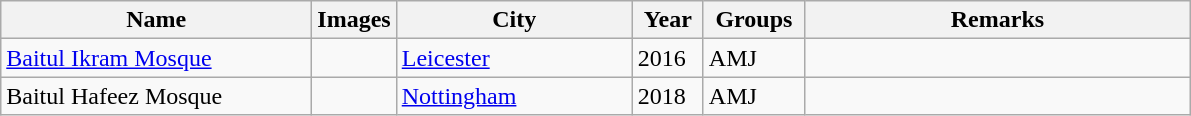<table class="wikitable sortable">
<tr>
<th width="200" align="left">Name</th>
<th>Images</th>
<th width="150" align="left">City</th>
<th width="40" align="left">Year</th>
<th width="60" align="left">Groups</th>
<th width="250" align="left" class="unsortable">Remarks</th>
</tr>
<tr>
<td><a href='#'>Baitul Ikram Mosque</a></td>
<td></td>
<td><a href='#'>Leicester</a></td>
<td>2016</td>
<td>AMJ</td>
<td></td>
</tr>
<tr>
<td>Baitul Hafeez Mosque</td>
<td></td>
<td><a href='#'>Nottingham</a></td>
<td>2018</td>
<td>AMJ</td>
<td></td>
</tr>
</table>
